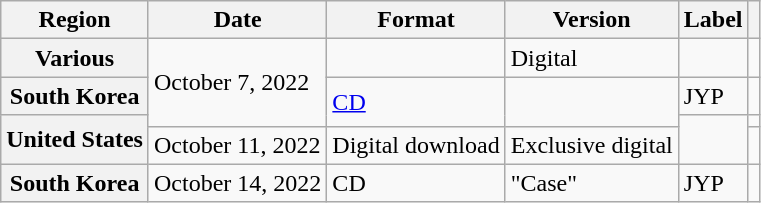<table class="wikitable plainrowheaders">
<tr>
<th scope="col">Region</th>
<th scope="col">Date</th>
<th scope="col">Format</th>
<th scope="col">Version</th>
<th scope="col">Label</th>
<th scope="col"></th>
</tr>
<tr>
<th scope="row">Various</th>
<td rowspan="3">October 7, 2022</td>
<td></td>
<td>Digital</td>
<td></td>
<td style="text-align:center"></td>
</tr>
<tr>
<th scope="row">South Korea</th>
<td rowspan="2"><a href='#'>CD</a></td>
<td rowspan="2"></td>
<td>JYP</td>
<td style="text-align:center"></td>
</tr>
<tr>
<th scope="row" rowspan="2">United States</th>
<td rowspan="2"></td>
<td style="text-align:center"></td>
</tr>
<tr>
<td>October 11, 2022</td>
<td>Digital download</td>
<td>Exclusive digital</td>
<td style="text-align:center"></td>
</tr>
<tr>
<th scope="row">South Korea</th>
<td>October 14, 2022</td>
<td>CD</td>
<td>"Case"</td>
<td>JYP</td>
<td style="text-align:center"></td>
</tr>
</table>
